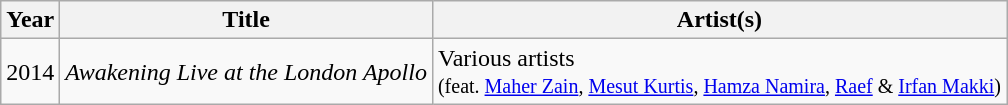<table class="wikitable">
<tr>
<th>Year</th>
<th>Title</th>
<th>Artist(s)</th>
</tr>
<tr>
<td rowspan="1">2014</td>
<td><em>Awakening Live at the London Apollo</em></td>
<td>Various artists <br><small>(feat. <a href='#'>Maher Zain</a>, <a href='#'>Mesut Kurtis</a>, <a href='#'>Hamza Namira</a>, <a href='#'>Raef</a> & <a href='#'>Irfan Makki</a>)</small></td>
</tr>
</table>
